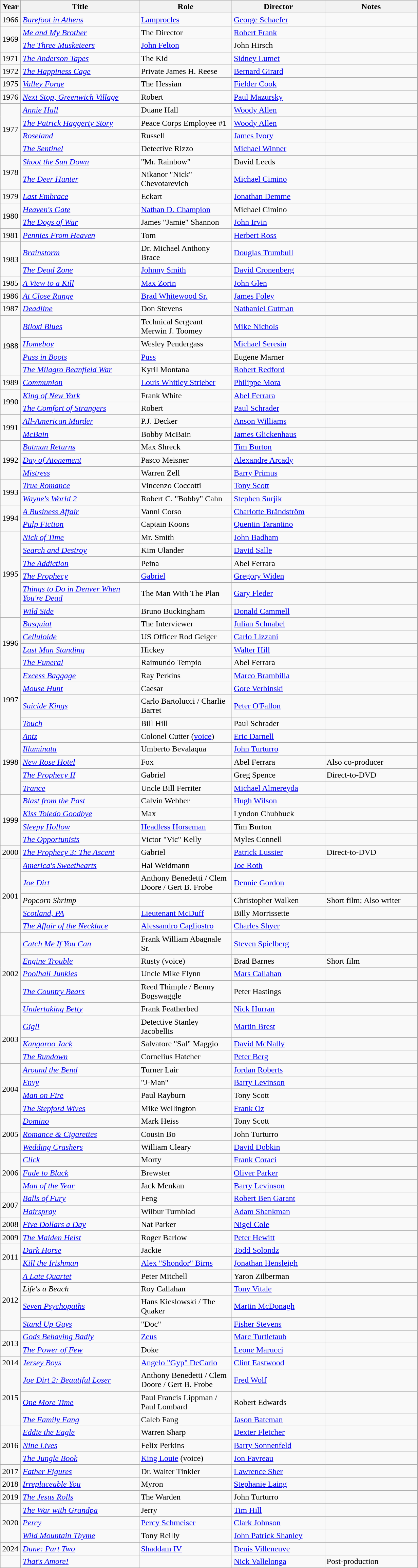<table class="wikitable sortable">
<tr>
<th style="width: 33px;">Year</th>
<th style="width: 225px;">Title</th>
<th style="width: 175px;">Role</th>
<th style="width: 175px;">Director</th>
<th style="width: 175px;">Notes</th>
</tr>
<tr>
<td>1966</td>
<td><em><a href='#'>Barefoot in Athens</a></em></td>
<td><a href='#'>Lamprocles</a></td>
<td><a href='#'>George Schaefer</a></td>
<td></td>
</tr>
<tr>
<td rowspan="2">1969</td>
<td><em><a href='#'>Me and My Brother</a></em></td>
<td>The Director</td>
<td><a href='#'>Robert Frank</a></td>
<td></td>
</tr>
<tr>
<td data-sort-value="Three Musketeers, The"><em><a href='#'>The Three Musketeers</a></em></td>
<td><a href='#'>John Felton</a></td>
<td>John Hirsch</td>
<td></td>
</tr>
<tr>
<td>1971</td>
<td data-sort-value="Anderson Tapes, The"><em><a href='#'>The Anderson Tapes</a></em></td>
<td>The Kid</td>
<td><a href='#'>Sidney Lumet</a></td>
<td></td>
</tr>
<tr>
<td>1972</td>
<td data-sort-value="Happiness Cage, The"><em><a href='#'>The Happiness Cage</a></em></td>
<td>Private James H. Reese</td>
<td><a href='#'>Bernard Girard</a></td>
<td></td>
</tr>
<tr>
<td>1975</td>
<td><em><a href='#'>Valley Forge</a></em></td>
<td>The Hessian</td>
<td><a href='#'>Fielder Cook</a></td>
<td></td>
</tr>
<tr>
<td>1976</td>
<td><em><a href='#'>Next Stop, Greenwich Village</a></em></td>
<td>Robert</td>
<td><a href='#'>Paul Mazursky</a></td>
<td></td>
</tr>
<tr>
<td rowspan="4">1977</td>
<td><em><a href='#'>Annie Hall</a></em></td>
<td>Duane Hall</td>
<td><a href='#'>Woody Allen</a></td>
<td></td>
</tr>
<tr>
<td><em><a href='#'>The Patrick Haggerty Story</a></em></td>
<td>Peace Corps Employee #1</td>
<td><a href='#'>Woody Allen</a></td>
<td></td>
</tr>
<tr>
<td><em><a href='#'>Roseland</a></em></td>
<td>Russell</td>
<td><a href='#'>James Ivory</a></td>
<td></td>
</tr>
<tr>
<td data-sort-value="Sentinel, The"><em><a href='#'>The Sentinel</a></em></td>
<td>Detective Rizzo</td>
<td><a href='#'>Michael Winner</a></td>
<td></td>
</tr>
<tr>
<td rowspan="2">1978</td>
<td><em><a href='#'>Shoot the Sun Down</a></em></td>
<td>"Mr. Rainbow"</td>
<td>David Leeds</td>
<td></td>
</tr>
<tr>
<td data-sort-value="Deer Hunter, The"><em><a href='#'>The Deer Hunter</a></em></td>
<td>Nikanor "Nick" Chevotarevich</td>
<td><a href='#'>Michael Cimino</a></td>
<td></td>
</tr>
<tr>
<td>1979</td>
<td><em><a href='#'>Last Embrace</a></em></td>
<td>Eckart</td>
<td><a href='#'>Jonathan Demme</a></td>
<td></td>
</tr>
<tr>
<td rowspan="2">1980</td>
<td><em><a href='#'>Heaven's Gate</a></em></td>
<td><a href='#'>Nathan D. Champion</a></td>
<td>Michael Cimino</td>
<td></td>
</tr>
<tr>
<td data-sort-value="Dogs of War, The"><em><a href='#'>The Dogs of War</a></em></td>
<td>James "Jamie" Shannon</td>
<td><a href='#'>John Irvin</a></td>
<td></td>
</tr>
<tr>
<td>1981</td>
<td><em><a href='#'>Pennies From Heaven</a></em></td>
<td>Tom</td>
<td><a href='#'>Herbert Ross</a></td>
<td></td>
</tr>
<tr>
<td rowspan="2">1983</td>
<td><em><a href='#'>Brainstorm</a></em></td>
<td>Dr. Michael Anthony Brace</td>
<td><a href='#'>Douglas Trumbull</a></td>
<td></td>
</tr>
<tr>
<td data-sort-value="Dead Zone, The"><em><a href='#'>The Dead Zone</a></em></td>
<td><a href='#'>Johnny Smith</a></td>
<td><a href='#'>David Cronenberg</a></td>
<td></td>
</tr>
<tr>
<td>1985</td>
<td data-sort-value="View to a Kill, A"><em><a href='#'>A View to a Kill</a></em></td>
<td><a href='#'>Max Zorin</a></td>
<td><a href='#'>John Glen</a></td>
<td></td>
</tr>
<tr>
<td>1986</td>
<td><em><a href='#'>At Close Range</a></em></td>
<td><a href='#'>Brad Whitewood Sr.</a></td>
<td><a href='#'>James Foley</a></td>
<td></td>
</tr>
<tr>
<td>1987</td>
<td><em><a href='#'>Deadline</a></em></td>
<td>Don Stevens</td>
<td><a href='#'>Nathaniel Gutman</a></td>
<td></td>
</tr>
<tr>
<td rowspan="4">1988</td>
<td><em><a href='#'>Biloxi Blues</a></em></td>
<td>Technical Sergeant Merwin J. Toomey</td>
<td><a href='#'>Mike Nichols</a></td>
<td></td>
</tr>
<tr>
<td><em><a href='#'>Homeboy</a></em></td>
<td>Wesley Pendergass</td>
<td><a href='#'>Michael Seresin</a></td>
<td></td>
</tr>
<tr>
<td><em><a href='#'>Puss in Boots</a></em></td>
<td><a href='#'>Puss</a></td>
<td>Eugene Marner</td>
<td></td>
</tr>
<tr>
<td data-sort-value="Milagro Beanfield War, The"><em><a href='#'>The Milagro Beanfield War</a></em></td>
<td>Kyril Montana</td>
<td><a href='#'>Robert Redford</a></td>
<td></td>
</tr>
<tr>
<td>1989</td>
<td><em><a href='#'>Communion</a></em></td>
<td><a href='#'>Louis Whitley Strieber</a></td>
<td><a href='#'>Philippe Mora</a></td>
<td></td>
</tr>
<tr>
<td rowspan="2">1990</td>
<td><em><a href='#'>King of New York</a></em></td>
<td>Frank White</td>
<td><a href='#'>Abel Ferrara</a></td>
<td></td>
</tr>
<tr>
<td data-sort-value="Comfort of Strangers, The"><em><a href='#'>The Comfort of Strangers</a></em></td>
<td>Robert</td>
<td><a href='#'>Paul Schrader</a></td>
<td></td>
</tr>
<tr>
<td rowspan="2">1991</td>
<td><em><a href='#'>All-American Murder</a></em></td>
<td>P.J. Decker</td>
<td><a href='#'>Anson Williams</a></td>
<td></td>
</tr>
<tr>
<td><em><a href='#'>McBain</a></em></td>
<td>Bobby McBain</td>
<td><a href='#'>James Glickenhaus</a></td>
<td></td>
</tr>
<tr>
<td rowspan="3">1992</td>
<td><em><a href='#'>Batman Returns</a></em></td>
<td>Max Shreck</td>
<td><a href='#'>Tim Burton</a></td>
<td></td>
</tr>
<tr>
<td><em><a href='#'>Day of Atonement</a></em></td>
<td>Pasco Meisner</td>
<td><a href='#'>Alexandre Arcady</a></td>
<td></td>
</tr>
<tr>
<td><em><a href='#'>Mistress</a></em></td>
<td>Warren Zell</td>
<td><a href='#'>Barry Primus</a></td>
<td></td>
</tr>
<tr>
<td rowspan="2">1993</td>
<td><em><a href='#'>True Romance</a></em></td>
<td>Vincenzo Coccotti</td>
<td><a href='#'>Tony Scott</a></td>
<td></td>
</tr>
<tr>
<td><em><a href='#'>Wayne's World 2</a></em></td>
<td>Robert C. "Bobby" Cahn</td>
<td><a href='#'>Stephen Surjik</a></td>
<td></td>
</tr>
<tr>
<td rowspan="2">1994</td>
<td data-sort-value="Business Affair, A"><em><a href='#'>A Business Affair</a></em></td>
<td>Vanni Corso</td>
<td><a href='#'>Charlotte Brändström</a></td>
<td></td>
</tr>
<tr>
<td><em><a href='#'>Pulp Fiction</a></em></td>
<td>Captain Koons</td>
<td><a href='#'>Quentin Tarantino</a></td>
<td></td>
</tr>
<tr>
<td rowspan="6">1995</td>
<td><em><a href='#'>Nick of Time</a></em></td>
<td>Mr. Smith</td>
<td><a href='#'>John Badham</a></td>
<td></td>
</tr>
<tr>
<td><em><a href='#'>Search and Destroy</a></em></td>
<td>Kim Ulander</td>
<td><a href='#'>David Salle</a></td>
<td></td>
</tr>
<tr>
<td data-sort-value="Addiction, The"><em><a href='#'>The Addiction</a></em></td>
<td>Peina</td>
<td>Abel Ferrara</td>
<td></td>
</tr>
<tr>
<td data-sort-value="Prophecy, The"><em><a href='#'>The Prophecy</a></em></td>
<td><a href='#'>Gabriel</a></td>
<td><a href='#'>Gregory Widen</a></td>
<td></td>
</tr>
<tr>
<td><em><a href='#'>Things to Do in Denver When You're Dead</a></em></td>
<td>The Man With The Plan</td>
<td><a href='#'>Gary Fleder</a></td>
<td></td>
</tr>
<tr>
<td><em><a href='#'>Wild Side</a></em></td>
<td>Bruno Buckingham</td>
<td><a href='#'>Donald Cammell</a></td>
<td></td>
</tr>
<tr>
<td rowspan="4">1996</td>
<td><em><a href='#'>Basquiat</a></em></td>
<td>The Interviewer</td>
<td><a href='#'>Julian Schnabel</a></td>
<td></td>
</tr>
<tr>
<td><em><a href='#'>Celluloide</a></em></td>
<td>US Officer Rod Geiger</td>
<td><a href='#'>Carlo Lizzani</a></td>
<td></td>
</tr>
<tr>
<td><em><a href='#'>Last Man Standing</a></em></td>
<td>Hickey</td>
<td><a href='#'>Walter Hill</a></td>
<td></td>
</tr>
<tr>
<td data-sort-value="Funeral, The"><em><a href='#'>The Funeral</a></em></td>
<td>Raimundo Tempio</td>
<td>Abel Ferrara</td>
<td></td>
</tr>
<tr>
<td rowspan="4">1997</td>
<td><em><a href='#'>Excess Baggage</a></em></td>
<td>Ray Perkins</td>
<td><a href='#'>Marco Brambilla</a></td>
<td></td>
</tr>
<tr>
<td><em><a href='#'>Mouse Hunt</a></em></td>
<td>Caesar</td>
<td><a href='#'>Gore Verbinski</a></td>
<td></td>
</tr>
<tr>
<td><em><a href='#'>Suicide Kings</a></em></td>
<td>Carlo Bartolucci / Charlie Barret</td>
<td><a href='#'>Peter O'Fallon</a></td>
<td></td>
</tr>
<tr>
<td><em><a href='#'>Touch</a></em></td>
<td>Bill Hill</td>
<td>Paul Schrader</td>
<td></td>
</tr>
<tr>
<td rowspan="5">1998</td>
<td><em><a href='#'>Antz</a></em></td>
<td>Colonel Cutter (<a href='#'>voice</a>)</td>
<td><a href='#'>Eric Darnell</a></td>
<td></td>
</tr>
<tr>
<td><em><a href='#'>Illuminata</a></em></td>
<td>Umberto Bevalaqua</td>
<td><a href='#'>John Turturro</a></td>
<td></td>
</tr>
<tr>
<td><em><a href='#'>New Rose Hotel</a></em></td>
<td>Fox</td>
<td>Abel Ferrara</td>
<td>Also co-producer</td>
</tr>
<tr>
<td data-sort-value="Prophecy II, The"><em><a href='#'>The Prophecy II</a></em></td>
<td>Gabriel</td>
<td>Greg Spence</td>
<td>Direct-to-DVD</td>
</tr>
<tr>
<td><em><a href='#'>Trance</a></em></td>
<td>Uncle Bill Ferriter</td>
<td><a href='#'>Michael Almereyda</a></td>
<td></td>
</tr>
<tr>
<td rowspan="4">1999</td>
<td><em><a href='#'>Blast from the Past</a></em></td>
<td>Calvin Webber</td>
<td><a href='#'>Hugh Wilson</a></td>
<td></td>
</tr>
<tr>
<td><em><a href='#'>Kiss Toledo Goodbye</a></em></td>
<td>Max</td>
<td>Lyndon Chubbuck</td>
<td></td>
</tr>
<tr>
<td><em><a href='#'>Sleepy Hollow</a></em></td>
<td><a href='#'>Headless Horseman</a></td>
<td>Tim Burton</td>
<td></td>
</tr>
<tr>
<td data-sort-value="Opportunists, The"><em><a href='#'>The Opportunists</a></em></td>
<td>Victor "Vic" Kelly</td>
<td>Myles Connell</td>
<td></td>
</tr>
<tr>
<td>2000</td>
<td data-sort-value="Prophecy 3: The Ascent, The"><em><a href='#'>The Prophecy 3: The Ascent</a></em></td>
<td>Gabriel</td>
<td><a href='#'>Patrick Lussier</a></td>
<td>Direct-to-DVD</td>
</tr>
<tr>
<td rowspan="5">2001</td>
<td><em><a href='#'>America's Sweethearts</a></em></td>
<td>Hal Weidmann</td>
<td><a href='#'>Joe Roth</a></td>
<td></td>
</tr>
<tr>
<td><em><a href='#'>Joe Dirt</a></em></td>
<td>Anthony Benedetti / Clem Doore / Gert B. Frobe</td>
<td><a href='#'>Dennie Gordon</a></td>
<td></td>
</tr>
<tr>
<td><em>Popcorn Shrimp</em></td>
<td></td>
<td>Christopher Walken</td>
<td>Short film; Also writer</td>
</tr>
<tr>
<td><em><a href='#'>Scotland, PA</a></em></td>
<td><a href='#'>Lieutenant McDuff</a></td>
<td>Billy Morrissette</td>
<td></td>
</tr>
<tr>
<td data-sort-value="Affair of the Necklace, The"><em><a href='#'>The Affair of the Necklace</a></em></td>
<td><a href='#'>Alessandro Cagliostro</a></td>
<td><a href='#'>Charles Shyer</a></td>
<td></td>
</tr>
<tr>
<td rowspan="5">2002</td>
<td><em><a href='#'>Catch Me If You Can</a></em></td>
<td>Frank William Abagnale Sr.</td>
<td><a href='#'>Steven Spielberg</a></td>
<td></td>
</tr>
<tr>
<td><em><a href='#'>Engine Trouble</a></em></td>
<td>Rusty (voice)</td>
<td>Brad Barnes</td>
<td>Short film</td>
</tr>
<tr>
<td><em><a href='#'>Poolhall Junkies</a></em></td>
<td>Uncle Mike Flynn</td>
<td><a href='#'>Mars Callahan</a></td>
<td></td>
</tr>
<tr>
<td data-sort-value="Country Bears, The"><em><a href='#'>The Country Bears</a></em></td>
<td>Reed Thimple / Benny Bogswaggle</td>
<td>Peter Hastings</td>
<td></td>
</tr>
<tr>
<td><em><a href='#'>Undertaking Betty</a></em></td>
<td>Frank Featherbed</td>
<td><a href='#'>Nick Hurran</a></td>
<td></td>
</tr>
<tr>
<td rowspan="3">2003</td>
<td><em><a href='#'>Gigli</a></em></td>
<td>Detective Stanley Jacobellis</td>
<td><a href='#'>Martin Brest</a></td>
<td></td>
</tr>
<tr>
<td><em><a href='#'>Kangaroo Jack</a></em></td>
<td>Salvatore "Sal" Maggio</td>
<td><a href='#'>David McNally</a></td>
<td></td>
</tr>
<tr>
<td data-sort-value="Rundown, The"><em><a href='#'>The Rundown</a></em></td>
<td>Cornelius Hatcher</td>
<td><a href='#'>Peter Berg</a></td>
<td></td>
</tr>
<tr>
<td rowspan="4">2004</td>
<td><em><a href='#'>Around the Bend</a></em></td>
<td>Turner Lair</td>
<td><a href='#'>Jordan Roberts</a></td>
<td></td>
</tr>
<tr>
<td><em><a href='#'>Envy</a></em></td>
<td>"J-Man"</td>
<td><a href='#'>Barry Levinson</a></td>
<td></td>
</tr>
<tr>
<td><em><a href='#'>Man on Fire</a></em></td>
<td>Paul Rayburn</td>
<td>Tony Scott</td>
<td></td>
</tr>
<tr>
<td data-sort-value="Stepford Wives, The"><em><a href='#'>The Stepford Wives</a></em></td>
<td>Mike Wellington</td>
<td><a href='#'>Frank Oz</a></td>
<td></td>
</tr>
<tr>
<td rowspan="3">2005</td>
<td><em><a href='#'>Domino</a></em></td>
<td>Mark Heiss</td>
<td>Tony Scott</td>
<td></td>
</tr>
<tr>
<td><em><a href='#'>Romance & Cigarettes</a></em></td>
<td>Cousin Bo</td>
<td>John Turturro</td>
<td></td>
</tr>
<tr>
<td><em><a href='#'>Wedding Crashers</a></em></td>
<td>William Cleary</td>
<td><a href='#'>David Dobkin</a></td>
<td></td>
</tr>
<tr>
<td rowspan="3">2006</td>
<td><em><a href='#'>Click</a></em></td>
<td>Morty</td>
<td><a href='#'>Frank Coraci</a></td>
<td></td>
</tr>
<tr>
<td><em><a href='#'>Fade to Black</a></em></td>
<td>Brewster</td>
<td><a href='#'>Oliver Parker</a></td>
<td></td>
</tr>
<tr>
<td><em><a href='#'>Man of the Year</a></em></td>
<td>Jack Menkan</td>
<td><a href='#'>Barry Levinson</a></td>
<td></td>
</tr>
<tr>
<td rowspan="2">2007</td>
<td><em><a href='#'>Balls of Fury</a></em></td>
<td>Feng</td>
<td><a href='#'>Robert Ben Garant</a></td>
<td></td>
</tr>
<tr>
<td><em><a href='#'>Hairspray</a></em></td>
<td>Wilbur Turnblad</td>
<td><a href='#'>Adam Shankman</a></td>
<td></td>
</tr>
<tr>
<td>2008</td>
<td><em><a href='#'>Five Dollars a Day</a></em></td>
<td>Nat Parker</td>
<td><a href='#'>Nigel Cole</a></td>
<td></td>
</tr>
<tr>
<td>2009</td>
<td data-sort-value="Maiden Heist, The"><em><a href='#'>The Maiden Heist</a></em></td>
<td>Roger Barlow</td>
<td><a href='#'>Peter Hewitt</a></td>
<td></td>
</tr>
<tr>
<td rowspan="2">2011</td>
<td><em><a href='#'>Dark Horse</a></em></td>
<td>Jackie</td>
<td><a href='#'>Todd Solondz</a></td>
<td></td>
</tr>
<tr>
<td><em><a href='#'>Kill the Irishman</a></em></td>
<td><a href='#'>Alex "Shondor" Birns</a></td>
<td><a href='#'>Jonathan Hensleigh</a></td>
<td></td>
</tr>
<tr>
<td rowspan="4">2012</td>
<td data-sort-value="Late Quartet, A"><em><a href='#'>A Late Quartet</a></em></td>
<td>Peter Mitchell</td>
<td>Yaron Zilberman</td>
<td></td>
</tr>
<tr>
<td><em>Life's a Beach</em></td>
<td>Roy Callahan</td>
<td><a href='#'>Tony Vitale</a></td>
<td></td>
</tr>
<tr>
<td><em><a href='#'>Seven Psychopaths</a></em></td>
<td>Hans Kieslowski / The Quaker</td>
<td><a href='#'>Martin McDonagh</a></td>
<td></td>
</tr>
<tr>
<td><em><a href='#'>Stand Up Guys</a></em></td>
<td>"Doc"</td>
<td><a href='#'>Fisher Stevens</a></td>
<td></td>
</tr>
<tr>
<td rowspan="2">2013</td>
<td><em><a href='#'>Gods Behaving Badly</a></em></td>
<td><a href='#'>Zeus</a></td>
<td><a href='#'>Marc Turtletaub</a></td>
<td></td>
</tr>
<tr>
<td data-sort-value="Power of Few, The"><em><a href='#'>The Power of Few</a></em></td>
<td>Doke</td>
<td><a href='#'>Leone Marucci</a></td>
<td></td>
</tr>
<tr>
<td>2014</td>
<td><em><a href='#'>Jersey Boys</a></em></td>
<td><a href='#'>Angelo "Gyp" DeCarlo</a></td>
<td><a href='#'>Clint Eastwood</a></td>
<td></td>
</tr>
<tr>
<td rowspan="3">2015</td>
<td><em><a href='#'>Joe Dirt 2: Beautiful Loser</a></em></td>
<td>Anthony Benedetti / Clem Doore / Gert B. Frobe</td>
<td><a href='#'>Fred Wolf</a></td>
<td></td>
</tr>
<tr>
<td><em><a href='#'>One More Time</a></em></td>
<td>Paul Francis Lippman / Paul Lombard</td>
<td>Robert Edwards</td>
<td></td>
</tr>
<tr>
<td data-sort-value="Family Fang, The"><em><a href='#'>The Family Fang</a></em></td>
<td>Caleb Fang</td>
<td><a href='#'>Jason Bateman</a></td>
<td></td>
</tr>
<tr>
<td rowspan="3">2016</td>
<td><em><a href='#'>Eddie the Eagle</a></em></td>
<td>Warren Sharp</td>
<td><a href='#'>Dexter Fletcher</a></td>
<td></td>
</tr>
<tr>
<td><em><a href='#'>Nine Lives</a></em></td>
<td>Felix Perkins</td>
<td><a href='#'>Barry Sonnenfeld</a></td>
<td></td>
</tr>
<tr>
<td data-sort-value="Jungle Book, The"><em><a href='#'>The Jungle Book</a></em></td>
<td><a href='#'>King Louie</a> (voice)</td>
<td><a href='#'>Jon Favreau</a></td>
<td></td>
</tr>
<tr>
<td>2017</td>
<td><em><a href='#'>Father Figures</a></em></td>
<td>Dr. Walter Tinkler</td>
<td><a href='#'>Lawrence Sher</a></td>
<td></td>
</tr>
<tr>
<td>2018</td>
<td><em><a href='#'>Irreplaceable You</a></em></td>
<td>Myron</td>
<td><a href='#'>Stephanie Laing</a></td>
<td></td>
</tr>
<tr>
<td>2019</td>
<td data-sort-value="Jesus Rolls, The"><em><a href='#'>The Jesus Rolls</a></em></td>
<td>The Warden</td>
<td>John Turturro</td>
<td></td>
</tr>
<tr>
<td rowspan="3">2020</td>
<td data-sort-value="War with Grandpa, The"><em><a href='#'>The War with Grandpa</a></em></td>
<td>Jerry</td>
<td><a href='#'>Tim Hill</a></td>
<td></td>
</tr>
<tr>
<td><em><a href='#'>Percy</a></em></td>
<td><a href='#'>Percy Schmeiser</a></td>
<td><a href='#'>Clark Johnson</a></td>
<td></td>
</tr>
<tr>
<td><em><a href='#'>Wild Mountain Thyme</a></em></td>
<td>Tony Reilly</td>
<td><a href='#'>John Patrick Shanley</a></td>
<td></td>
</tr>
<tr>
<td>2024</td>
<td><em><a href='#'>Dune: Part Two</a></em></td>
<td><a href='#'>Shaddam IV</a></td>
<td><a href='#'>Denis Villeneuve</a></td>
<td></td>
</tr>
<tr>
<td></td>
<td><em><a href='#'>That's Amore!</a></em></td>
<td></td>
<td><a href='#'>Nick Vallelonga</a></td>
<td>Post-production</td>
</tr>
</table>
